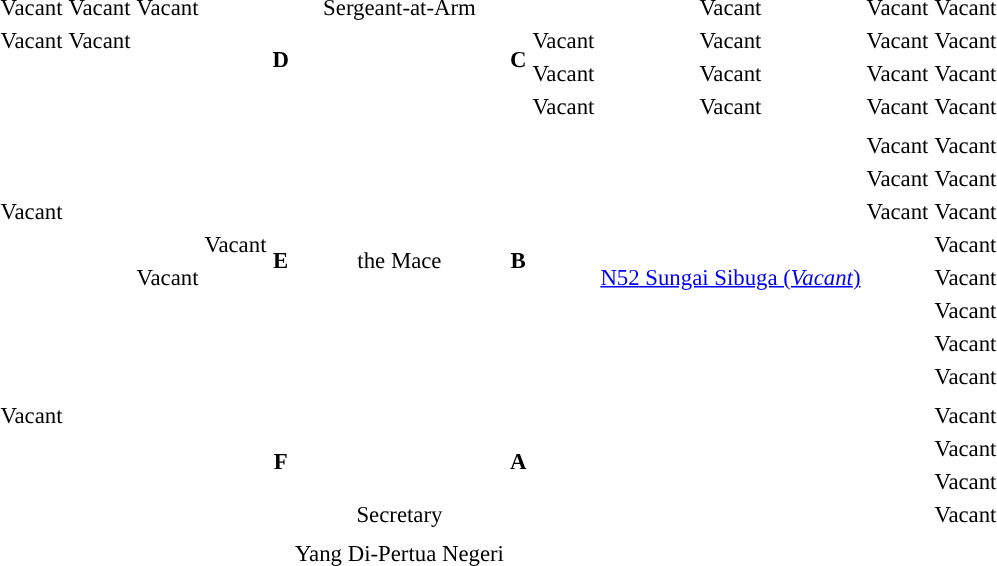<table style="font-size:95%; text-align:center;">
<tr>
<td>Vacant</td>
<td>Vacant</td>
<td>Vacant</td>
<td></td>
<td rowspan=5><strong>D</strong></td>
<td>Sergeant-at-Arm</td>
<td rowspan=5><strong>C</strong></td>
<td></td>
<td>Vacant</td>
<td>Vacant</td>
<td>Vacant</td>
</tr>
<tr>
<td>Vacant</td>
<td>Vacant</td>
<td style="background-color:"></td>
<td style="background-color:"></td>
<td></td>
<td>Vacant</td>
<td>Vacant</td>
<td>Vacant</td>
<td>Vacant</td>
</tr>
<tr>
<td></td>
<td></td>
<td></td>
<td></td>
<td></td>
<td>Vacant</td>
<td>Vacant</td>
<td>Vacant</td>
<td>Vacant</td>
</tr>
<tr>
<td></td>
<td></td>
<td></td>
<td></td>
<td></td>
<td>Vacant</td>
<td>Vacant</td>
<td>Vacant</td>
<td>Vacant</td>
</tr>
<tr>
<td></td>
<td></td>
<td></td>
<td style="background-color:"></td>
<td></td>
<td style="background-color:"></td>
<td></td>
<td></td>
<td></td>
</tr>
<tr>
<td></td>
<td style="background-color:"></td>
<td></td>
<td style="background-color:"></td>
<td rowspan=8><strong>E</strong></td>
<td></td>
<td rowspan=8><strong>B</strong></td>
<td style="background-color:"></td>
<td></td>
<td>Vacant</td>
<td>Vacant</td>
</tr>
<tr>
<td style="background-color:"></td>
<td style="background-color:"></td>
<td rowspan=2 style="background-color:"></td>
<td rowspan=2></td>
<td></td>
<td rowspan=2 style="background-color:"></td>
<td rowspan="2" style="background-color:"></td>
<td>Vacant</td>
<td>Vacant</td>
</tr>
<tr>
<td>Vacant</td>
<td style="background-color:"></td>
<td></td>
<td>Vacant</td>
<td>Vacant</td>
</tr>
<tr>
<td></td>
<td rowspan=2></td>
<td></td>
<td>Vacant</td>
<td rowspan=2>the Mace</td>
<td></td>
<td style="background-color:"></td>
<td rowspan="2" style="background-color:"></td>
<td>Vacant</td>
</tr>
<tr>
<td></td>
<td>Vacant</td>
<td style="background-color:"></td>
<td style="background-color:"></td>
<td><a href='#'>N52 Sungai Sibuga (<em>Vacant</em>)</a></td>
<td>Vacant</td>
</tr>
<tr>
<td style="background-color:"></td>
<td></td>
<td rowspan=2 bgcolor=></td>
<td rowspan="2"></td>
<td></td>
<td rowspan="2"></td>
<td rowspan="2" style="background-color:"></td>
<td></td>
<td>Vacant</td>
</tr>
<tr>
<td bgcolor=></td>
<td></td>
<td></td>
<td></td>
<td>Vacant</td>
</tr>
<tr>
<td bgcolor=></td>
<td bgcolor=></td>
<td bgcolor=></td>
<td></td>
<td></td>
<td style="background-color:"></td>
<td></td>
<td bgcolor=></td>
<td>Vacant</td>
</tr>
<tr>
<td></td>
<td></td>
<td></td>
<td bgcolor=></td>
<td rowspan=5><strong>F</strong></td>
<td></td>
<td rowspan=5><strong>A</strong></td>
<td bgcolor=></td>
<td></td>
<td></td>
<td></td>
</tr>
<tr>
<td>Vacant</td>
<td></td>
<td></td>
<td bgcolor=></td>
<td></td>
<td style="background-color:"></td>
<td style="background-color:"></td>
<td bgcolor=></td>
<td>Vacant</td>
</tr>
<tr>
<td></td>
<td></td>
<td></td>
<td></td>
<td></td>
<td></td>
<td></td>
<td></td>
<td>Vacant</td>
</tr>
<tr>
<td></td>
<td></td>
<td></td>
<td></td>
<td></td>
<td style="background-color:"></td>
<td></td>
<td></td>
<td>Vacant</td>
</tr>
<tr>
<td></td>
<td></td>
<td></td>
<td></td>
<td>Secretary</td>
<td></td>
<td style="background-color:"></td>
<td style="background-color:"></td>
<td>Vacant</td>
</tr>
<tr>
<td></td>
<td></td>
<td></td>
<td></td>
<td></td>
<td></td>
<td></td>
<td></td>
<td></td>
<td></td>
<td></td>
</tr>
<tr>
<td></td>
<td></td>
<td></td>
<td></td>
<td></td>
<td>Yang Di-Pertua Negeri</td>
<td></td>
<td></td>
<td></td>
<td></td>
<td></td>
</tr>
</table>
